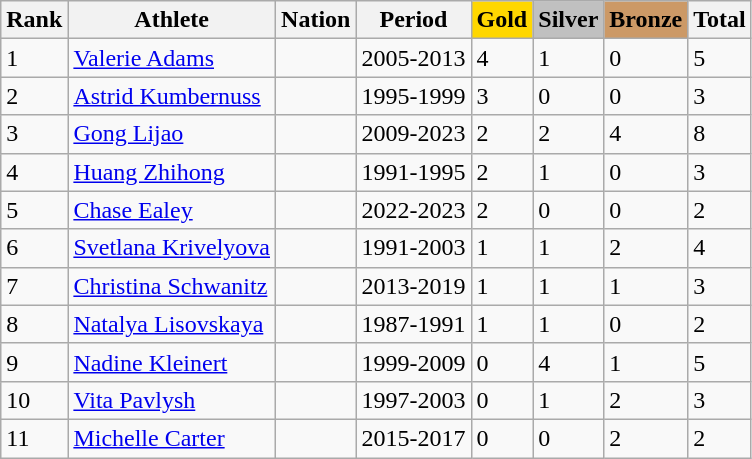<table class="wikitable sortable">
<tr>
<th class="unsortable">Rank</th>
<th>Athlete</th>
<th>Nation</th>
<th>Period</th>
<th style="background-color:gold">Gold</th>
<th style="background-color:silver">Silver</th>
<th style="background-color:#cc9966">Bronze</th>
<th>Total</th>
</tr>
<tr>
<td>1</td>
<td><a href='#'>Valerie Adams</a></td>
<td></td>
<td>2005-2013</td>
<td>4</td>
<td>1</td>
<td>0</td>
<td>5</td>
</tr>
<tr>
<td>2</td>
<td><a href='#'>Astrid Kumbernuss</a></td>
<td></td>
<td>1995-1999</td>
<td>3</td>
<td>0</td>
<td>0</td>
<td>3</td>
</tr>
<tr>
<td>3</td>
<td><a href='#'>Gong Lijao</a></td>
<td></td>
<td>2009-2023</td>
<td>2</td>
<td>2</td>
<td>4</td>
<td>8</td>
</tr>
<tr>
<td>4</td>
<td><a href='#'>Huang Zhihong</a></td>
<td></td>
<td>1991-1995</td>
<td>2</td>
<td>1</td>
<td>0</td>
<td>3</td>
</tr>
<tr>
<td>5</td>
<td><a href='#'>Chase Ealey</a></td>
<td></td>
<td>2022-2023</td>
<td>2</td>
<td>0</td>
<td>0</td>
<td>2</td>
</tr>
<tr>
<td>6</td>
<td><a href='#'>Svetlana Krivelyova</a></td>
<td><br></td>
<td>1991-2003</td>
<td>1</td>
<td>1</td>
<td>2</td>
<td>4</td>
</tr>
<tr>
<td>7</td>
<td><a href='#'>Christina Schwanitz</a></td>
<td></td>
<td>2013-2019</td>
<td>1</td>
<td>1</td>
<td>1</td>
<td>3</td>
</tr>
<tr>
<td>8</td>
<td><a href='#'>Natalya Lisovskaya</a></td>
<td></td>
<td>1987-1991</td>
<td>1</td>
<td>1</td>
<td>0</td>
<td>2</td>
</tr>
<tr>
<td>9</td>
<td><a href='#'>Nadine Kleinert</a></td>
<td></td>
<td>1999-2009</td>
<td>0</td>
<td>4</td>
<td>1</td>
<td>5</td>
</tr>
<tr>
<td>10</td>
<td><a href='#'>Vita Pavlysh</a></td>
<td></td>
<td>1997-2003</td>
<td>0</td>
<td>1</td>
<td>2</td>
<td>3</td>
</tr>
<tr>
<td>11</td>
<td><a href='#'>Michelle Carter</a></td>
<td></td>
<td>2015-2017</td>
<td>0</td>
<td>0</td>
<td>2</td>
<td>2</td>
</tr>
</table>
